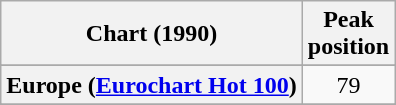<table class="wikitable sortable plainrowheaders" style="text-align:center">
<tr>
<th>Chart (1990)</th>
<th>Peak<br>position</th>
</tr>
<tr>
</tr>
<tr>
</tr>
<tr>
<th scope="row">Europe (<a href='#'>Eurochart Hot 100</a>)</th>
<td>79</td>
</tr>
<tr>
</tr>
<tr>
</tr>
<tr>
</tr>
<tr>
</tr>
<tr>
</tr>
<tr>
</tr>
<tr>
</tr>
</table>
